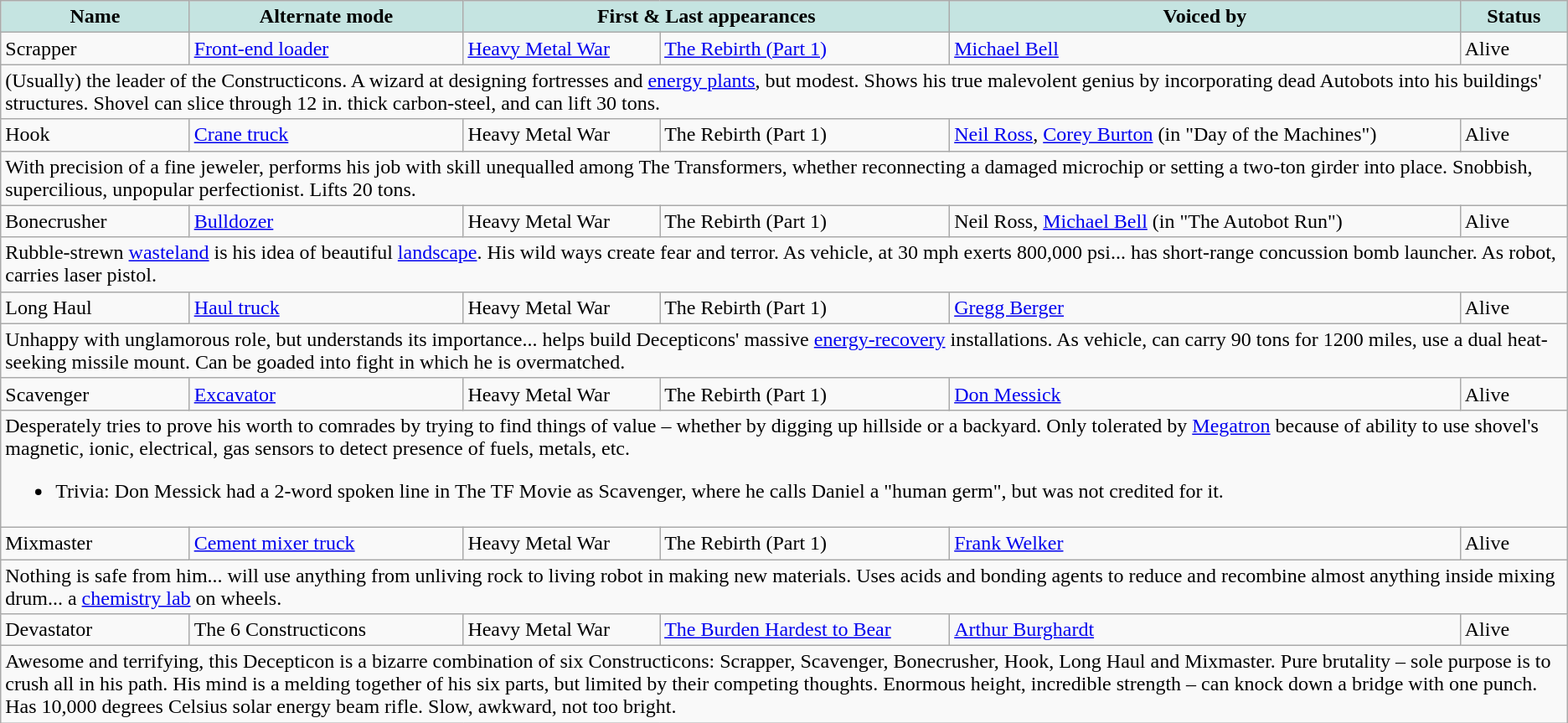<table class="wikitable">
<tr>
<th style="background-color: #C5E4E1">Name</th>
<th style="background-color: #C5E4E1">Alternate mode</th>
<th colspan="2" align="center" style="background-color: #C5E4E1">First & Last appearances</th>
<th style="background-color: #C5E4E1">Voiced by</th>
<th style="background-color: #C5E4E1">Status</th>
</tr>
<tr>
<td>Scrapper</td>
<td><a href='#'>Front-end loader</a></td>
<td><a href='#'>Heavy Metal War</a></td>
<td><a href='#'>The Rebirth (Part 1)</a></td>
<td><a href='#'>Michael Bell</a></td>
<td>Alive</td>
</tr>
<tr>
<td colspan="6" valign="top">(Usually) the leader of the Constructicons. A wizard at designing fortresses and <a href='#'>energy plants</a>, but modest. Shows his true malevolent genius by incorporating dead Autobots into his buildings' structures. Shovel can slice through 12 in. thick carbon-steel, and can lift 30 tons.</td>
</tr>
<tr>
<td>Hook</td>
<td><a href='#'>Crane truck</a></td>
<td>Heavy Metal War</td>
<td>The Rebirth (Part 1)</td>
<td><a href='#'>Neil Ross</a>, <a href='#'>Corey Burton</a> (in "Day of the Machines")</td>
<td>Alive</td>
</tr>
<tr>
<td colspan="6" valign="top">With precision of a fine jeweler, performs his job with skill unequalled among The Transformers, whether reconnecting a damaged microchip or setting a two-ton girder into place. Snobbish, supercilious, unpopular perfectionist. Lifts 20 tons.</td>
</tr>
<tr>
<td>Bonecrusher</td>
<td><a href='#'>Bulldozer</a></td>
<td>Heavy Metal War</td>
<td>The Rebirth (Part 1)</td>
<td>Neil Ross, <a href='#'>Michael Bell</a> (in "The Autobot Run")</td>
<td>Alive</td>
</tr>
<tr>
<td colspan="6" valign="top">Rubble-strewn <a href='#'>wasteland</a> is his idea of beautiful <a href='#'>landscape</a>. His wild ways create fear and terror. As vehicle, at 30 mph exerts 800,000 psi... has short-range concussion bomb launcher. As robot, carries laser pistol.</td>
</tr>
<tr>
<td>Long Haul</td>
<td><a href='#'>Haul truck</a></td>
<td>Heavy Metal War</td>
<td List of The Transformers episodes>The Rebirth (Part 1)</td>
<td><a href='#'>Gregg Berger</a></td>
<td>Alive</td>
</tr>
<tr>
<td colspan="6" valign="top">Unhappy with unglamorous role, but understands its importance... helps build Decepticons' massive <a href='#'>energy-recovery</a> installations. As vehicle, can carry 90 tons for 1200 miles, use a dual heat-seeking missile mount. Can be goaded into fight in which he is overmatched.</td>
</tr>
<tr>
<td>Scavenger</td>
<td><a href='#'>Excavator</a></td>
<td>Heavy Metal War</td>
<td>The Rebirth (Part 1)</td>
<td><a href='#'>Don Messick</a></td>
<td>Alive</td>
</tr>
<tr>
<td colspan="6" valign="top">Desperately tries to prove his worth to comrades by trying to find things of value – whether by digging up hillside or a backyard. Only tolerated by <a href='#'>Megatron</a> because of ability to use shovel's magnetic, ionic, electrical, gas sensors to detect presence of fuels, metals, etc.<br><ul><li>Trivia: Don Messick had a 2-word spoken line in The TF Movie as Scavenger, where he calls Daniel a "human germ", but was not credited for it.</li></ul></td>
</tr>
<tr>
<td>Mixmaster</td>
<td><a href='#'>Cement mixer truck</a></td>
<td>Heavy Metal War</td>
<td>The Rebirth (Part 1)</td>
<td><a href='#'>Frank Welker</a></td>
<td>Alive</td>
</tr>
<tr>
<td colspan="6" valign="top">Nothing is safe from him... will use anything from unliving rock to living robot in making new materials. Uses acids and bonding agents to reduce and recombine almost anything inside mixing drum... a <a href='#'>chemistry lab</a> on wheels.</td>
</tr>
<tr>
<td>Devastator</td>
<td>The 6 Constructicons</td>
<td>Heavy Metal War</td>
<td><a href='#'>The Burden Hardest to Bear</a></td>
<td><a href='#'>Arthur Burghardt</a></td>
<td>Alive</td>
</tr>
<tr>
<td colspan="6" valign="top">Awesome and terrifying, this Decepticon is a bizarre combination of six Constructicons: Scrapper, Scavenger, Bonecrusher, Hook, Long Haul and Mixmaster. Pure brutality – sole purpose is to crush all in his path. His mind is a melding together of his six parts, but limited by their competing thoughts. Enormous height, incredible strength – can knock down a bridge with one punch. Has 10,000 degrees Celsius solar energy beam rifle. Slow, awkward, not too bright.</td>
</tr>
</table>
